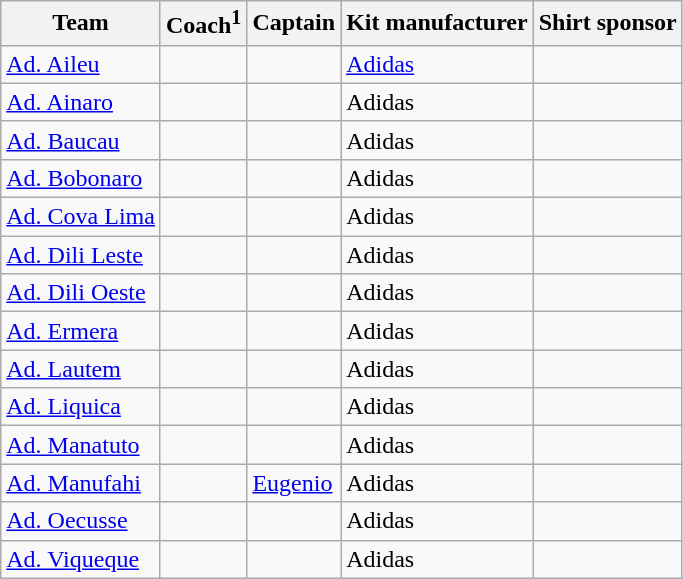<table class="wikitable sortable" style="text-align: left;">
<tr>
<th>Team</th>
<th>Coach<sup>1</sup></th>
<th>Captain</th>
<th>Kit manufacturer</th>
<th>Shirt sponsor</th>
</tr>
<tr>
<td><a href='#'>Ad. Aileu</a></td>
<td></td>
<td></td>
<td><a href='#'>Adidas</a></td>
<td></td>
</tr>
<tr>
<td><a href='#'>Ad. Ainaro</a></td>
<td></td>
<td></td>
<td>Adidas</td>
<td></td>
</tr>
<tr>
<td><a href='#'>Ad. Baucau</a></td>
<td></td>
<td> </td>
<td>Adidas</td>
<td></td>
</tr>
<tr>
<td><a href='#'>Ad. Bobonaro</a></td>
<td></td>
<td> </td>
<td>Adidas</td>
<td></td>
</tr>
<tr>
<td><a href='#'>Ad. Cova Lima</a></td>
<td></td>
<td> </td>
<td>Adidas</td>
<td></td>
</tr>
<tr>
<td><a href='#'>Ad. Dili Leste</a></td>
<td></td>
<td> </td>
<td>Adidas</td>
<td></td>
</tr>
<tr>
<td><a href='#'>Ad. Dili Oeste</a></td>
<td></td>
<td> </td>
<td>Adidas</td>
<td></td>
</tr>
<tr>
<td><a href='#'>Ad. Ermera</a></td>
<td></td>
<td></td>
<td>Adidas</td>
<td></td>
</tr>
<tr>
<td><a href='#'>Ad. Lautem</a></td>
<td></td>
<td> </td>
<td>Adidas</td>
<td></td>
</tr>
<tr>
<td><a href='#'>Ad. Liquica</a></td>
<td></td>
<td></td>
<td>Adidas</td>
<td></td>
</tr>
<tr>
<td><a href='#'>Ad. Manatuto</a></td>
<td></td>
<td> </td>
<td>Adidas</td>
<td></td>
</tr>
<tr>
<td><a href='#'>Ad. Manufahi</a></td>
<td></td>
<td> <a href='#'>Eugenio</a></td>
<td>Adidas</td>
<td></td>
</tr>
<tr>
<td><a href='#'>Ad. Oecusse</a></td>
<td></td>
<td></td>
<td>Adidas</td>
<td></td>
</tr>
<tr>
<td><a href='#'>Ad. Viqueque</a></td>
<td></td>
<td> </td>
<td>Adidas</td>
<td></td>
</tr>
</table>
